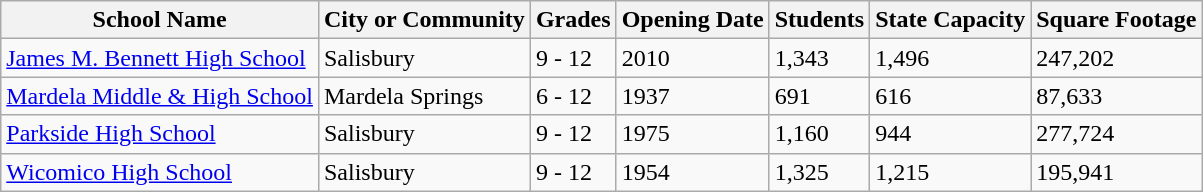<table class="wikitable sortable">
<tr>
<th>School Name</th>
<th>City or Community</th>
<th>Grades</th>
<th>Opening Date</th>
<th>Students</th>
<th>State Capacity</th>
<th>Square Footage</th>
</tr>
<tr>
<td><a href='#'>James M. Bennett High School</a></td>
<td>Salisbury</td>
<td>9 - 12</td>
<td>2010</td>
<td>1,343</td>
<td>1,496</td>
<td>247,202</td>
</tr>
<tr>
<td><a href='#'>Mardela Middle & High School</a></td>
<td>Mardela Springs</td>
<td>6 - 12</td>
<td>1937</td>
<td>691</td>
<td>616</td>
<td>87,633</td>
</tr>
<tr>
<td><a href='#'>Parkside High School</a></td>
<td>Salisbury</td>
<td>9 - 12</td>
<td>1975</td>
<td>1,160</td>
<td>944</td>
<td>277,724</td>
</tr>
<tr>
<td><a href='#'>Wicomico High School</a></td>
<td>Salisbury</td>
<td>9 - 12</td>
<td>1954</td>
<td>1,325</td>
<td>1,215</td>
<td>195,941</td>
</tr>
</table>
